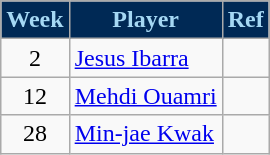<table class=wikitable>
<tr>
<th style="background-color:#002955; color:#A5D8F4">Week</th>
<th style="background-color:#002955; color:#A5D8F4">Player</th>
<th style="background-color:#002955; color:#A5D8F4">Ref</th>
</tr>
<tr>
<td align=center>2</td>
<td> <a href='#'>Jesus Ibarra</a></td>
<td align=center></td>
</tr>
<tr>
<td align=center>12</td>
<td> <a href='#'>Mehdi Ouamri</a></td>
<td align=center></td>
</tr>
<tr>
<td align=center>28</td>
<td> <a href='#'>Min-jae Kwak</a></td>
<td align=center></td>
</tr>
</table>
